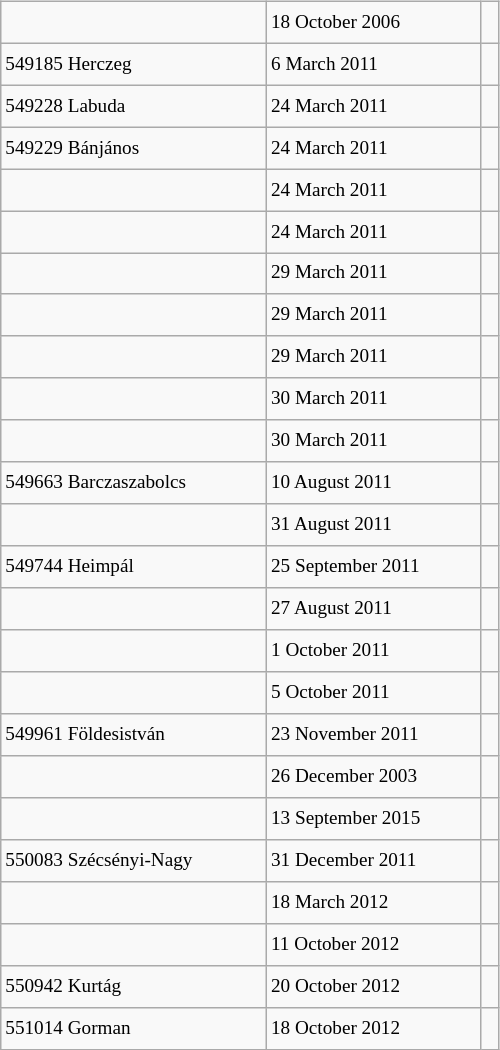<table class="wikitable" style="font-size: 80%; float: left; width: 26em; margin-right: 1em; height: 700px">
<tr>
<td></td>
<td>18 October 2006</td>
<td></td>
</tr>
<tr>
<td>549185 Herczeg</td>
<td>6 March 2011</td>
<td> </td>
</tr>
<tr>
<td>549228 Labuda</td>
<td>24 March 2011</td>
<td> </td>
</tr>
<tr>
<td>549229 Bánjános</td>
<td>24 March 2011</td>
<td> </td>
</tr>
<tr>
<td></td>
<td>24 March 2011</td>
<td> </td>
</tr>
<tr>
<td></td>
<td>24 March 2011</td>
<td> </td>
</tr>
<tr>
<td></td>
<td>29 March 2011</td>
<td> </td>
</tr>
<tr>
<td></td>
<td>29 March 2011</td>
<td> </td>
</tr>
<tr>
<td></td>
<td>29 March 2011</td>
<td> </td>
</tr>
<tr>
<td></td>
<td>30 March 2011</td>
<td> </td>
</tr>
<tr>
<td></td>
<td>30 March 2011</td>
<td> </td>
</tr>
<tr>
<td>549663 Barczaszabolcs</td>
<td>10 August 2011</td>
<td> </td>
</tr>
<tr>
<td></td>
<td>31 August 2011</td>
<td></td>
</tr>
<tr>
<td>549744 Heimpál</td>
<td>25 September 2011</td>
<td> </td>
</tr>
<tr>
<td></td>
<td>27 August 2011</td>
<td></td>
</tr>
<tr>
<td></td>
<td>1 October 2011</td>
<td></td>
</tr>
<tr>
<td></td>
<td>5 October 2011</td>
<td></td>
</tr>
<tr>
<td>549961 Földesistván</td>
<td>23 November 2011</td>
<td> </td>
</tr>
<tr>
<td></td>
<td>26 December 2003</td>
<td></td>
</tr>
<tr>
<td></td>
<td>13 September 2015</td>
<td></td>
</tr>
<tr>
<td>550083 Szécsényi-Nagy</td>
<td>31 December 2011</td>
<td> </td>
</tr>
<tr>
<td></td>
<td>18 March 2012</td>
<td></td>
</tr>
<tr>
<td></td>
<td>11 October 2012</td>
<td></td>
</tr>
<tr>
<td>550942 Kurtág</td>
<td>20 October 2012</td>
<td> </td>
</tr>
<tr>
<td>551014 Gorman</td>
<td>18 October 2012</td>
<td> </td>
</tr>
</table>
